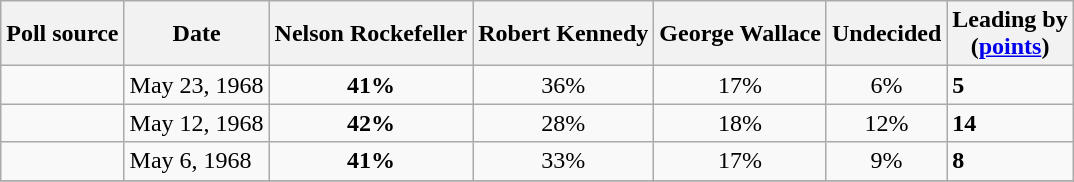<table class="wikitable sortable">
<tr>
<th>Poll source</th>
<th>Date</th>
<th>Nelson Rockefeller<br><small></small></th>
<th>Robert Kennedy<br><small></small></th>
<th>George Wallace<br><small></small></th>
<th>Undecided</th>
<th>Leading by<br>(<a href='#'>points</a>)</th>
</tr>
<tr>
<td></td>
<td>May 23, 1968</td>
<td align="center" ><strong>41%</strong></td>
<td align="center">36%</td>
<td align="center">17%</td>
<td align="center">6%</td>
<td><strong>5</strong></td>
</tr>
<tr>
<td></td>
<td>May 12, 1968</td>
<td align="center" ><strong>42%</strong></td>
<td align="center">28%</td>
<td align="center">18%</td>
<td align="center">12%</td>
<td><strong>14</strong></td>
</tr>
<tr>
<td></td>
<td>May 6, 1968</td>
<td align="center" ><strong>41%</strong></td>
<td align="center">33%</td>
<td align="center">17%</td>
<td align="center">9%</td>
<td><strong>8</strong></td>
</tr>
<tr>
</tr>
</table>
